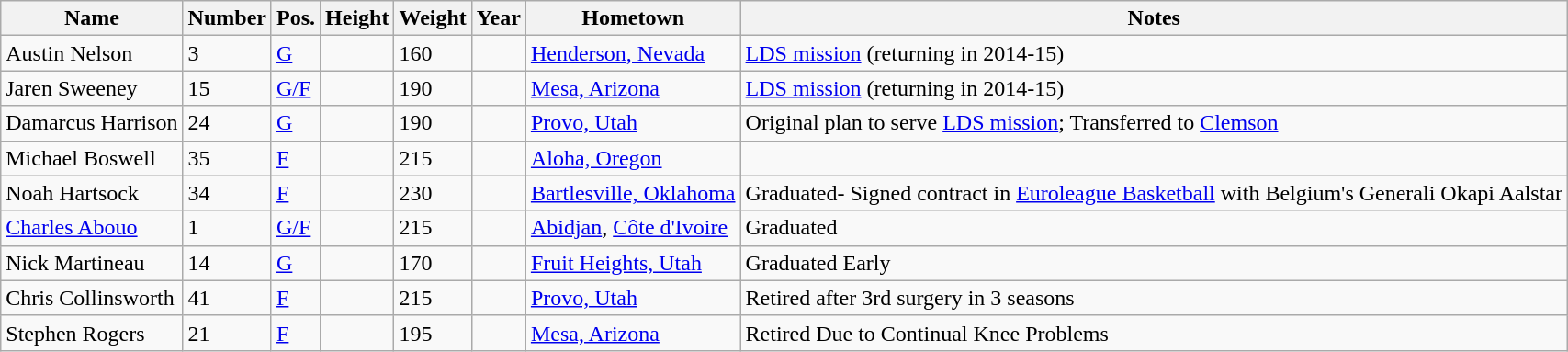<table class="wikitable sortable" border="1">
<tr>
<th>Name</th>
<th>Number</th>
<th>Pos.</th>
<th>Height</th>
<th>Weight</th>
<th>Year</th>
<th>Hometown</th>
<th class="unsortable">Notes</th>
</tr>
<tr>
<td>Austin Nelson</td>
<td>3</td>
<td><a href='#'>G</a></td>
<td></td>
<td>160</td>
<td></td>
<td><a href='#'>Henderson, Nevada</a></td>
<td><a href='#'>LDS mission</a> (returning in 2014-15)</td>
</tr>
<tr>
<td>Jaren Sweeney</td>
<td>15</td>
<td><a href='#'>G/F</a></td>
<td></td>
<td>190</td>
<td></td>
<td><a href='#'>Mesa, Arizona</a></td>
<td><a href='#'>LDS mission</a> (returning in 2014-15)</td>
</tr>
<tr>
<td>Damarcus Harrison</td>
<td>24</td>
<td><a href='#'>G</a></td>
<td></td>
<td>190</td>
<td></td>
<td><a href='#'>Provo, Utah</a></td>
<td>Original plan to serve <a href='#'>LDS mission</a>; Transferred to <a href='#'>Clemson</a></td>
</tr>
<tr>
<td>Michael Boswell</td>
<td>35</td>
<td><a href='#'>F</a></td>
<td></td>
<td>215</td>
<td></td>
<td><a href='#'>Aloha, Oregon</a></td>
<td></td>
</tr>
<tr>
<td>Noah Hartsock</td>
<td>34</td>
<td><a href='#'>F</a></td>
<td></td>
<td>230</td>
<td></td>
<td><a href='#'>Bartlesville, Oklahoma</a></td>
<td>Graduated- Signed contract in <a href='#'>Euroleague Basketball</a> with Belgium's Generali Okapi Aalstar</td>
</tr>
<tr>
<td><a href='#'>Charles Abouo</a></td>
<td>1</td>
<td><a href='#'>G/F</a></td>
<td></td>
<td>215</td>
<td></td>
<td><a href='#'>Abidjan</a>, <a href='#'>Côte d'Ivoire</a></td>
<td>Graduated</td>
</tr>
<tr>
<td>Nick Martineau</td>
<td>14</td>
<td><a href='#'>G</a></td>
<td></td>
<td>170</td>
<td></td>
<td><a href='#'>Fruit Heights, Utah</a></td>
<td>Graduated Early</td>
</tr>
<tr>
<td>Chris Collinsworth</td>
<td>41</td>
<td><a href='#'>F</a></td>
<td></td>
<td>215</td>
<td></td>
<td><a href='#'>Provo, Utah</a></td>
<td>Retired after 3rd surgery in 3 seasons</td>
</tr>
<tr>
<td>Stephen Rogers</td>
<td>21</td>
<td><a href='#'>F</a></td>
<td></td>
<td>195</td>
<td></td>
<td><a href='#'>Mesa, Arizona</a></td>
<td>Retired Due to Continual Knee Problems</td>
</tr>
</table>
